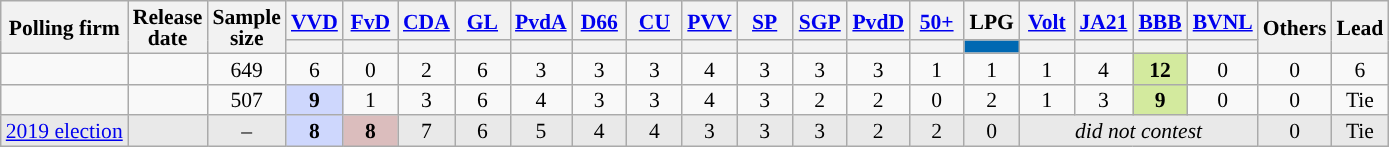<table class="wikitable sortable tpl-blanktable" style="text-align:center;font-size:90%;line-height:14px;">
<tr>
<th rowspan="2">Polling firm</th>
<th rowspan="2">Release<br>date</th>
<th rowspan="2">Sample<br>size</th>
<th class="unsortable" style="width:30px;"><a href='#'>VVD</a></th>
<th class="unsortable" style="width:30px;"><a href='#'>FvD</a></th>
<th class="unsortable" style="width:30px;"><a href='#'>CDA</a></th>
<th class="unsortable" style="width:30px;"><a href='#'>GL</a></th>
<th class="unsortable" style="width:30px;"><a href='#'>PvdA</a></th>
<th class="unsortable" style="width:30px;"><a href='#'>D66</a></th>
<th class="unsortable" style="width:30px;"><a href='#'>CU</a></th>
<th class="unsortable" style="width:30px;"><a href='#'>PVV</a></th>
<th class="unsortable" style="width:30px;"><a href='#'>SP</a></th>
<th class="unsortable" style="width:30px;"><a href='#'>SGP</a></th>
<th class="unsortable" style="width:30px;"><a href='#'>PvdD</a></th>
<th class="unsortable" style="width:30px;"><a href='#'>50+</a></th>
<th class="unsortable" style="width:30px;">LPG </th>
<th class="unsortable" style="width:30px;"><a href='#'>Volt</a></th>
<th class="unsortable" style="width:30px;"><a href='#'>JA21</a></th>
<th class="unsortable" style="width:30px;"><a href='#'>BBB</a></th>
<th class="unsortable" style="width:30px;"><a href='#'>BVNL</a></th>
<th class="unsortable" style="width:30px;" rowspan="2">Others</th>
<th rowspan="2">Lead</th>
</tr>
<tr>
<th data-sort-type="number" style="background:"></th>
<th data-sort-type="number" style="background:"></th>
<th data-sort-type="number" style="background:"></th>
<th data-sort-type="number" style="background:"></th>
<th data-sort-type="number" style="background:"></th>
<th data-sort-type="number" style="background:"></th>
<th data-sort-type="number" style="background:"></th>
<th data-sort-type="number" style="background:"></th>
<th data-sort-type="number" style="background:"></th>
<th data-sort-type="number" style="background:"></th>
<th data-sort-type="number" style="background:"></th>
<th data-sort-type="number" style="background:"></th>
<th data-sort-type="number" style="background:#0068B2;"></th>
<th data-sort-type="number" style="background:"></th>
<th data-sort-type="number" style="background:"></th>
<th data-sort-type="number" style="background:"></th>
<th data-sort-type="number" style="background:"></th>
</tr>
<tr>
<td></td>
<td></td>
<td>649</td>
<td>6</td>
<td>0</td>
<td>2</td>
<td>6</td>
<td>3</td>
<td>3</td>
<td>3</td>
<td>4</td>
<td>3</td>
<td>3</td>
<td>3</td>
<td>1</td>
<td>1</td>
<td>1</td>
<td>4</td>
<td style="background:#d3ea9e;"><strong>12</strong></td>
<td>0</td>
<td>0</td>
<td style="background:">6</td>
</tr>
<tr>
<td></td>
<td></td>
<td>507</td>
<td style="background:#CED7FD;"><strong>9</strong></td>
<td>1</td>
<td>3</td>
<td>6</td>
<td>4</td>
<td>3</td>
<td>3</td>
<td>4</td>
<td>3</td>
<td>2</td>
<td>2</td>
<td>0</td>
<td>2</td>
<td>1</td>
<td>3</td>
<td style="background:#d3ea9e;"><strong>9</strong></td>
<td>0</td>
<td>0</td>
<td>Tie</td>
</tr>
<tr style="background:#E9E9E9;">
<td><a href='#'>2019 election</a></td>
<td></td>
<td>–</td>
<td style="background:#CED7FD;"><strong>8</strong></td>
<td style="background:#DBBDBD;"><strong>8</strong></td>
<td>7</td>
<td>6</td>
<td>5</td>
<td>4</td>
<td>4</td>
<td>3</td>
<td>3</td>
<td>3</td>
<td>2</td>
<td>2</td>
<td>0</td>
<td colspan=4><em>did not contest</em></td>
<td>0</td>
<td>Tie</td>
</tr>
</table>
